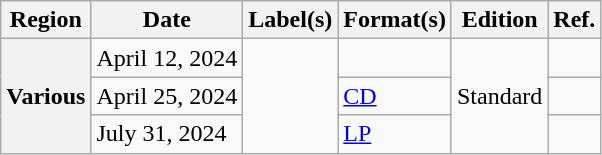<table class="wikitable plainrowheaders">
<tr>
<th scope="col">Region</th>
<th scope="col">Date</th>
<th scope="col">Label(s)</th>
<th scope="col">Format(s)</th>
<th scope="col">Edition</th>
<th scope="col">Ref.</th>
</tr>
<tr>
<th scope="row" rowspan="3">Various</th>
<td>April 12, 2024</td>
<td rowspan="3"></td>
<td></td>
<td rowspan="3">Standard</td>
<td></td>
</tr>
<tr>
<td>April 25, 2024</td>
<td><a href='#'>CD</a></td>
<td></td>
</tr>
<tr>
<td>July 31, 2024</td>
<td><a href='#'>LP</a></td>
<td></td>
</tr>
</table>
